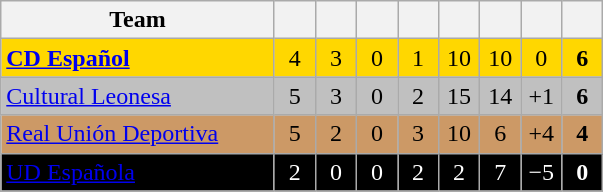<table class="wikitable" style="text-align:center">
<tr>
<th width="175">Team</th>
<th width="20"></th>
<th width="20"></th>
<th width="20"></th>
<th width="20"></th>
<th width="20"></th>
<th width="20"></th>
<th width="20"></th>
<th width="20"></th>
</tr>
<tr bgcolor=gold>
<td align=left><strong><a href='#'>CD Español</a></strong></td>
<td>4</td>
<td>3</td>
<td>0</td>
<td>1</td>
<td>10</td>
<td>10</td>
<td>0</td>
<td><strong>6</strong></td>
</tr>
<tr bgcolor=silver>
<td align=left><a href='#'>Cultural Leonesa</a></td>
<td>5</td>
<td>3</td>
<td>0</td>
<td>2</td>
<td>15</td>
<td>14</td>
<td>+1</td>
<td><strong>6</strong></td>
</tr>
<tr bgcolor=#cc9966>
<td align=left><a href='#'>Real Unión Deportiva</a></td>
<td>5</td>
<td>2</td>
<td>0</td>
<td>3</td>
<td>10</td>
<td>6</td>
<td>+4</td>
<td><strong>4</strong></td>
</tr>
<tr bgcolor="#000000" style="color:white">
<td align=left><a href='#'><span>UD Española</span></a></td>
<td>2</td>
<td>0</td>
<td>0</td>
<td>2</td>
<td>2</td>
<td>7</td>
<td>−5</td>
<td><strong>0</strong></td>
</tr>
</table>
